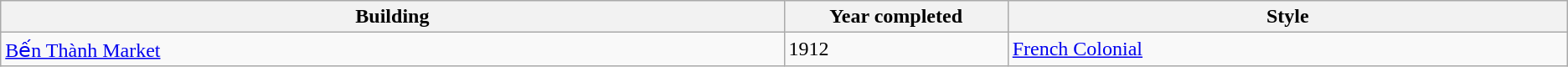<table class="wikitable">
<tr>
<th width=28%>Building</th>
<th width=8%>Year completed</th>
<th width=20%>Style</th>
</tr>
<tr>
<td><a href='#'>Bến Thành Market</a></td>
<td>1912</td>
<td><a href='#'>French Colonial</a></td>
</tr>
</table>
